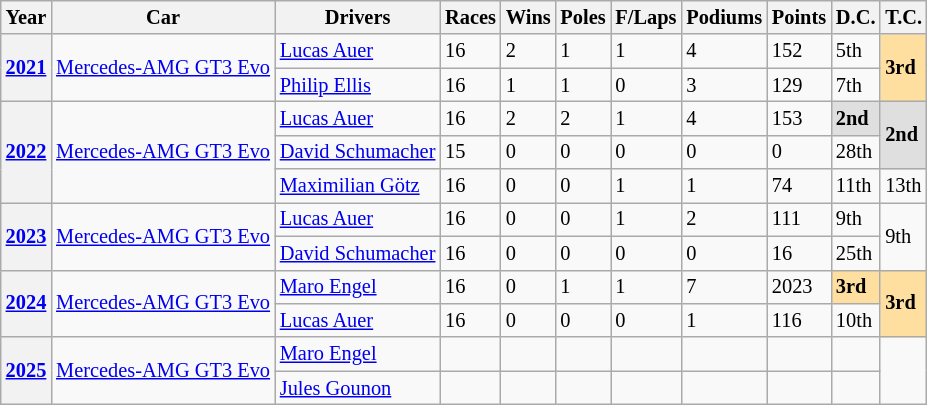<table class="wikitable" style="font-size:85%">
<tr valign="top">
<th>Year</th>
<th>Car</th>
<th>Drivers</th>
<th>Races</th>
<th>Wins</th>
<th>Poles</th>
<th>F/Laps</th>
<th>Podiums</th>
<th>Points</th>
<th>D.C.</th>
<th>T.C.</th>
</tr>
<tr>
<th rowspan="2"><a href='#'>2021</a></th>
<td rowspan="2"><a href='#'>Mercedes-AMG GT3 Evo</a></td>
<td> <a href='#'>Lucas Auer</a></td>
<td>16</td>
<td>2</td>
<td>1</td>
<td>1</td>
<td>4</td>
<td>152</td>
<td>5th</td>
<td rowspan="2" style="background:#FFDF9F;"><strong>3rd</strong></td>
</tr>
<tr>
<td> <a href='#'>Philip Ellis</a></td>
<td>16</td>
<td>1</td>
<td>1</td>
<td>0</td>
<td>3</td>
<td>129</td>
<td>7th</td>
</tr>
<tr>
<th rowspan="3"><a href='#'>2022</a></th>
<td rowspan="3"><a href='#'>Mercedes-AMG GT3 Evo</a></td>
<td> <a href='#'>Lucas Auer</a></td>
<td>16</td>
<td>2</td>
<td>2</td>
<td>1</td>
<td>4</td>
<td>153</td>
<td style="background:#DFDFDF;"><strong>2nd</strong></td>
<td rowspan="2" style="background:#DFDFDF;"><strong>2nd</strong></td>
</tr>
<tr>
<td> <a href='#'>David Schumacher</a></td>
<td>15</td>
<td>0</td>
<td>0</td>
<td>0</td>
<td>0</td>
<td>0</td>
<td>28th</td>
</tr>
<tr>
<td> <a href='#'>Maximilian Götz</a></td>
<td>16</td>
<td>0</td>
<td>0</td>
<td>1</td>
<td>1</td>
<td>74</td>
<td>11th</td>
<td>13th</td>
</tr>
<tr>
<th rowspan="2"><a href='#'>2023</a></th>
<td rowspan="2"><a href='#'>Mercedes-AMG GT3 Evo</a></td>
<td> <a href='#'>Lucas Auer</a></td>
<td>16</td>
<td>0</td>
<td>0</td>
<td>1</td>
<td>2</td>
<td>111</td>
<td>9th</td>
<td rowspan="2">9th</td>
</tr>
<tr>
<td> <a href='#'>David Schumacher</a></td>
<td>16</td>
<td>0</td>
<td>0</td>
<td>0</td>
<td>0</td>
<td>16</td>
<td>25th</td>
</tr>
<tr>
<th rowspan="2"><a href='#'>2024</a></th>
<td rowspan="2"><a href='#'>Mercedes-AMG GT3 Evo</a></td>
<td> <a href='#'>Maro Engel</a></td>
<td>16</td>
<td>0</td>
<td>1</td>
<td>1</td>
<td>7</td>
<td>2023</td>
<td style="background:#FFDF9F;"><strong>3rd</strong></td>
<td rowspan="2" style="background:#FFDF9F;"><strong>3rd</strong></td>
</tr>
<tr>
<td> <a href='#'>Lucas Auer</a></td>
<td>16</td>
<td>0</td>
<td>0</td>
<td>0</td>
<td>1</td>
<td>116</td>
<td>10th</td>
</tr>
<tr>
<th rowspan="2"><a href='#'>2025</a></th>
<td rowspan="2"><a href='#'>Mercedes-AMG GT3 Evo</a></td>
<td> <a href='#'>Maro Engel</a></td>
<td></td>
<td></td>
<td></td>
<td></td>
<td></td>
<td></td>
<td></td>
<td rowspan="2"></td>
</tr>
<tr>
<td> <a href='#'>Jules Gounon</a></td>
<td></td>
<td></td>
<td></td>
<td></td>
<td></td>
<td></td>
<td></td>
</tr>
</table>
